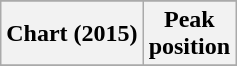<table class="wikitable sortable plainrowheaders" style="text-align:center">
<tr>
</tr>
<tr>
<th scope="col">Chart (2015)</th>
<th scope="col">Peak<br>position</th>
</tr>
<tr>
</tr>
</table>
